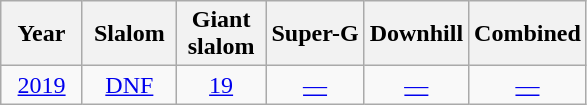<table class=wikitable style="text-align:center">
<tr>
<th>  Year  </th>
<th> Slalom </th>
<th> Giant <br> slalom </th>
<th>Super-G</th>
<th>Downhill</th>
<th>Combined</th>
</tr>
<tr>
<td><a href='#'>2019</a></td>
<td><a href='#'>DNF</a></td>
<td><a href='#'>19</a></td>
<td><a href='#'>—</a></td>
<td><a href='#'>—</a></td>
<td><a href='#'>—</a></td>
</tr>
</table>
